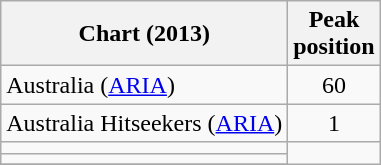<table class="wikitable sortable">
<tr>
<th>Chart (2013)</th>
<th>Peak<br>position</th>
</tr>
<tr>
<td>Australia (<a href='#'>ARIA</a>)</td>
<td align="center">60</td>
</tr>
<tr>
<td>Australia Hitseekers (<a href='#'>ARIA</a>)</td>
<td align="center">1</td>
</tr>
<tr>
<td></td>
</tr>
<tr>
<td></td>
</tr>
<tr>
</tr>
</table>
